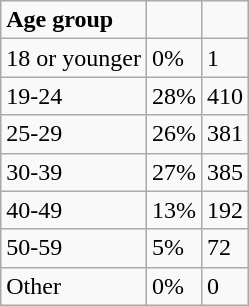<table class="wikitable">
<tr>
<td><strong>Age group</strong></td>
<td></td>
<td></td>
</tr>
<tr>
<td>18 or younger</td>
<td>0%</td>
<td>1</td>
</tr>
<tr>
<td>19-24</td>
<td>28%</td>
<td>410</td>
</tr>
<tr>
<td>25-29</td>
<td>26%</td>
<td>381</td>
</tr>
<tr>
<td>30-39</td>
<td>27%</td>
<td>385</td>
</tr>
<tr>
<td>40-49</td>
<td>13%</td>
<td>192</td>
</tr>
<tr>
<td>50-59</td>
<td>5%</td>
<td>72</td>
</tr>
<tr>
<td>Other</td>
<td>0%</td>
<td>0</td>
</tr>
</table>
